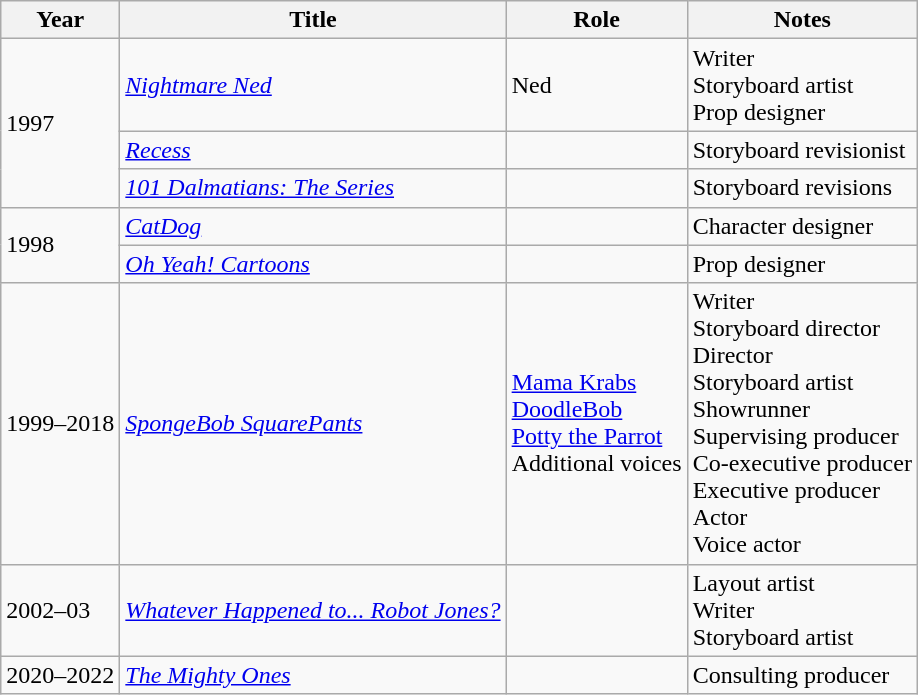<table class="wikitable sortable">
<tr>
<th>Year</th>
<th>Title</th>
<th>Role</th>
<th>Notes</th>
</tr>
<tr>
<td rowspan="3">1997</td>
<td><em><a href='#'>Nightmare Ned</a></em></td>
<td>Ned </td>
<td>Writer<br>Storyboard artist<br>Prop designer</td>
</tr>
<tr>
<td><em><a href='#'>Recess</a></em></td>
<td></td>
<td>Storyboard revisionist</td>
</tr>
<tr>
<td><em><a href='#'>101 Dalmatians: The Series</a></em></td>
<td></td>
<td>Storyboard revisions</td>
</tr>
<tr>
<td rowspan="2">1998</td>
<td><em><a href='#'>CatDog</a></em></td>
<td></td>
<td>Character designer</td>
</tr>
<tr>
<td><em><a href='#'>Oh Yeah! Cartoons</a></em></td>
<td></td>
<td>Prop designer</td>
</tr>
<tr>
<td>1999–2018</td>
<td><em><a href='#'>SpongeBob SquarePants</a></em></td>
<td><a href='#'>Mama Krabs</a> <br><a href='#'>DoodleBob</a> <br><a href='#'>Potty the Parrot</a> <br>Additional voices</td>
<td>Writer <br>Storyboard director <br>Director <br>Storyboard artist <br>Showrunner <br>Supervising producer <br>Co-executive producer <br>Executive producer <br>Actor<br>Voice actor </td>
</tr>
<tr>
<td>2002–03</td>
<td><em><a href='#'>Whatever Happened to... Robot Jones?</a></em></td>
<td></td>
<td>Layout artist<br>Writer<br>Storyboard artist<br></td>
</tr>
<tr>
<td>2020–2022</td>
<td><em><a href='#'>The Mighty Ones</a></em></td>
<td></td>
<td>Consulting producer</td>
</tr>
</table>
